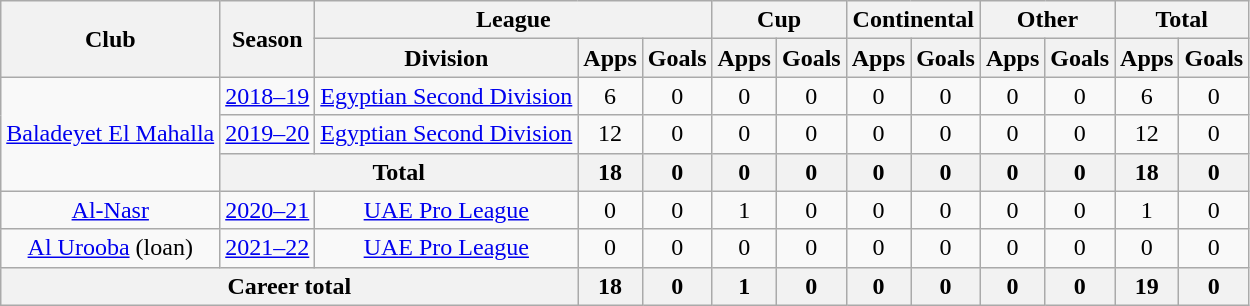<table class="wikitable" style="text-align: center">
<tr>
<th rowspan="2">Club</th>
<th rowspan="2">Season</th>
<th colspan="3">League</th>
<th colspan="2">Cup</th>
<th colspan="2">Continental</th>
<th colspan="2">Other</th>
<th colspan="2">Total</th>
</tr>
<tr>
<th>Division</th>
<th>Apps</th>
<th>Goals</th>
<th>Apps</th>
<th>Goals</th>
<th>Apps</th>
<th>Goals</th>
<th>Apps</th>
<th>Goals</th>
<th>Apps</th>
<th>Goals</th>
</tr>
<tr>
<td rowspan="3"><a href='#'>Baladeyet El Mahalla</a></td>
<td><a href='#'>2018–19</a></td>
<td><a href='#'>Egyptian Second Division</a></td>
<td>6</td>
<td>0</td>
<td>0</td>
<td>0</td>
<td>0</td>
<td>0</td>
<td>0</td>
<td>0</td>
<td>6</td>
<td>0</td>
</tr>
<tr>
<td><a href='#'>2019–20</a></td>
<td><a href='#'>Egyptian Second Division</a></td>
<td>12</td>
<td>0</td>
<td>0</td>
<td>0</td>
<td>0</td>
<td>0</td>
<td>0</td>
<td>0</td>
<td>12</td>
<td>0</td>
</tr>
<tr>
<th colspan="2"><strong>Total</strong></th>
<th>18</th>
<th>0</th>
<th>0</th>
<th>0</th>
<th>0</th>
<th>0</th>
<th>0</th>
<th>0</th>
<th>18</th>
<th>0</th>
</tr>
<tr>
<td><a href='#'>Al-Nasr</a></td>
<td><a href='#'>2020–21</a></td>
<td><a href='#'>UAE Pro League</a></td>
<td>0</td>
<td>0</td>
<td>1</td>
<td>0</td>
<td>0</td>
<td>0</td>
<td>0</td>
<td>0</td>
<td>1</td>
<td>0</td>
</tr>
<tr>
<td><a href='#'>Al Urooba</a> (loan)</td>
<td><a href='#'>2021–22</a></td>
<td><a href='#'>UAE Pro League</a></td>
<td>0</td>
<td>0</td>
<td>0</td>
<td>0</td>
<td>0</td>
<td>0</td>
<td>0</td>
<td>0</td>
<td>0</td>
<td>0</td>
</tr>
<tr>
<th colspan="3"><strong>Career total</strong></th>
<th>18</th>
<th>0</th>
<th>1</th>
<th>0</th>
<th>0</th>
<th>0</th>
<th>0</th>
<th>0</th>
<th>19</th>
<th>0</th>
</tr>
</table>
